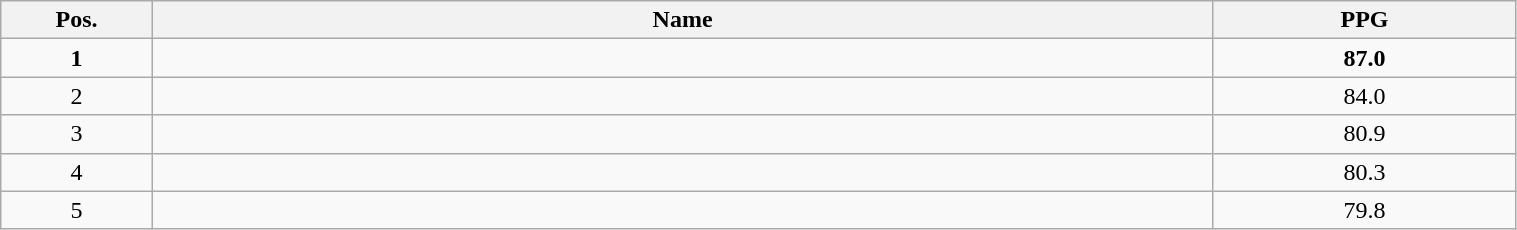<table class=wikitable width="80%">
<tr>
<th width="10%">Pos.</th>
<th width="70%">Name</th>
<th width="20%">PPG</th>
</tr>
<tr>
<td align=center><strong>1</strong></td>
<td><strong></strong></td>
<td align=center><strong>87.0</strong></td>
</tr>
<tr>
<td align=center>2</td>
<td></td>
<td align=center>84.0</td>
</tr>
<tr>
<td align=center>3</td>
<td></td>
<td align=center>80.9</td>
</tr>
<tr>
<td align=center>4</td>
<td></td>
<td align=center>80.3</td>
</tr>
<tr>
<td align=center>5</td>
<td></td>
<td align=center>79.8</td>
</tr>
</table>
